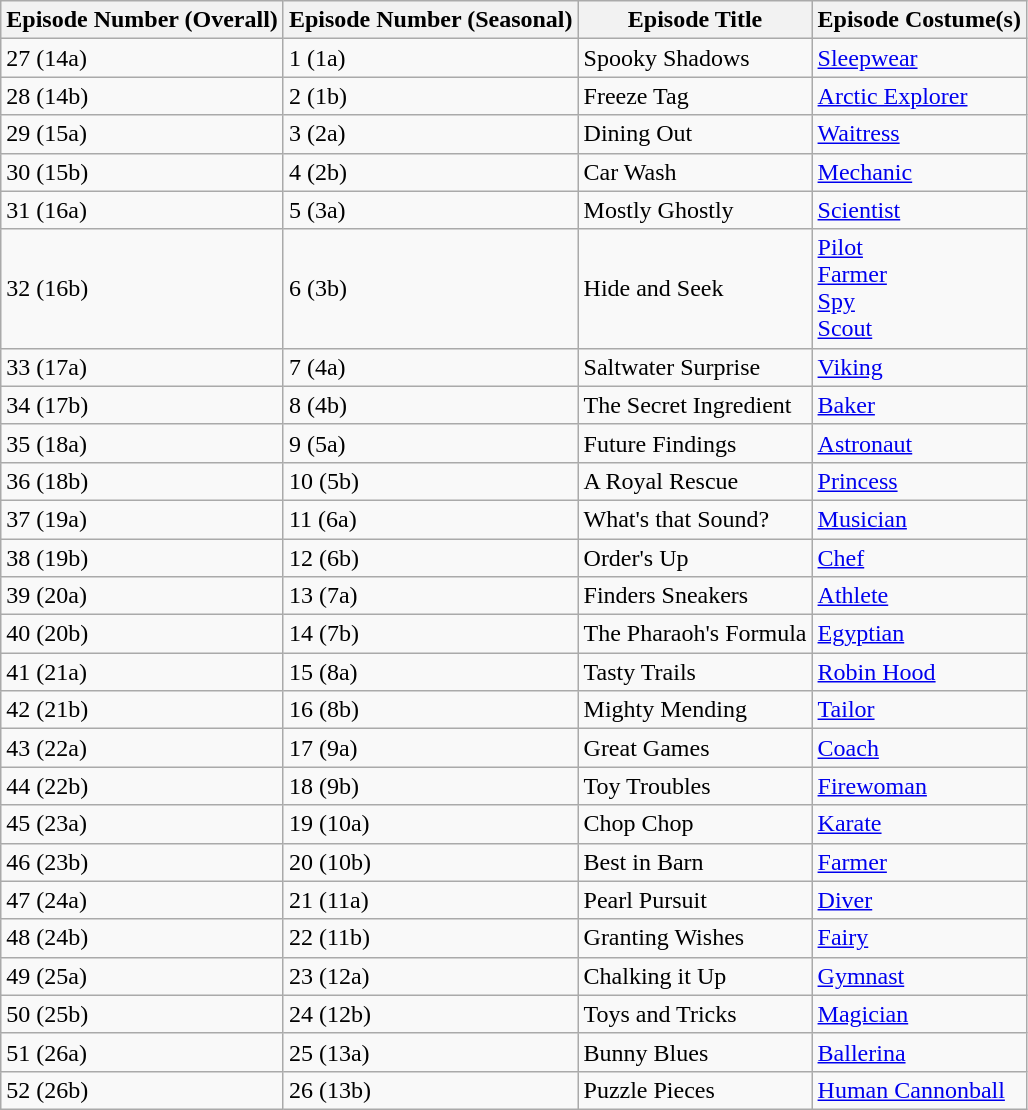<table class="wikitable">
<tr>
<th>Episode Number (Overall)</th>
<th>Episode Number (Seasonal)</th>
<th>Episode Title</th>
<th>Episode Costume(s)</th>
</tr>
<tr>
<td>27 (14a)</td>
<td>1 (1a)</td>
<td>Spooky Shadows</td>
<td><a href='#'>Sleepwear</a></td>
</tr>
<tr>
<td>28 (14b)</td>
<td>2 (1b)</td>
<td>Freeze Tag</td>
<td><a href='#'>Arctic Explorer</a></td>
</tr>
<tr>
<td>29 (15a)</td>
<td>3 (2a)</td>
<td>Dining Out</td>
<td><a href='#'>Waitress</a></td>
</tr>
<tr>
<td>30 (15b)</td>
<td>4 (2b)</td>
<td>Car Wash</td>
<td><a href='#'>Mechanic</a></td>
</tr>
<tr>
<td>31 (16a)</td>
<td>5 (3a)</td>
<td>Mostly Ghostly</td>
<td><a href='#'>Scientist</a></td>
</tr>
<tr>
<td>32 (16b)</td>
<td>6 (3b)</td>
<td>Hide and Seek</td>
<td><a href='#'>Pilot</a><br><a href='#'>Farmer</a><br><a href='#'>Spy</a><br><a href='#'>Scout</a></td>
</tr>
<tr>
<td>33 (17a)</td>
<td>7 (4a)</td>
<td>Saltwater Surprise</td>
<td><a href='#'>Viking</a></td>
</tr>
<tr>
<td>34 (17b)</td>
<td>8 (4b)</td>
<td>The Secret Ingredient</td>
<td><a href='#'>Baker</a></td>
</tr>
<tr>
<td>35 (18a)</td>
<td>9 (5a)</td>
<td>Future Findings</td>
<td><a href='#'>Astronaut</a></td>
</tr>
<tr>
<td>36 (18b)</td>
<td>10 (5b)</td>
<td>A Royal Rescue</td>
<td><a href='#'>Princess</a></td>
</tr>
<tr>
<td>37 (19a)</td>
<td>11 (6a)</td>
<td>What's that Sound?</td>
<td><a href='#'>Musician</a></td>
</tr>
<tr>
<td>38 (19b)</td>
<td>12 (6b)</td>
<td>Order's Up</td>
<td><a href='#'>Chef</a></td>
</tr>
<tr>
<td>39 (20a)</td>
<td>13 (7a)</td>
<td>Finders Sneakers</td>
<td><a href='#'>Athlete</a></td>
</tr>
<tr>
<td>40 (20b)</td>
<td>14 (7b)</td>
<td>The Pharaoh's Formula</td>
<td><a href='#'>Egyptian</a></td>
</tr>
<tr>
<td>41 (21a)</td>
<td>15 (8a)</td>
<td>Tasty Trails</td>
<td><a href='#'>Robin Hood</a></td>
</tr>
<tr>
<td>42 (21b)</td>
<td>16 (8b)</td>
<td>Mighty Mending</td>
<td><a href='#'>Tailor</a></td>
</tr>
<tr>
<td>43 (22a)</td>
<td>17 (9a)</td>
<td>Great Games</td>
<td><a href='#'>Coach</a></td>
</tr>
<tr>
<td>44 (22b)</td>
<td>18 (9b)</td>
<td>Toy Troubles</td>
<td><a href='#'>Firewoman</a></td>
</tr>
<tr>
<td>45 (23a)</td>
<td>19 (10a)</td>
<td>Chop Chop</td>
<td><a href='#'>Karate</a></td>
</tr>
<tr>
<td>46 (23b)</td>
<td>20 (10b)</td>
<td>Best in Barn</td>
<td><a href='#'>Farmer</a></td>
</tr>
<tr>
<td>47 (24a)</td>
<td>21 (11a)</td>
<td>Pearl Pursuit</td>
<td><a href='#'>Diver</a></td>
</tr>
<tr>
<td>48 (24b)</td>
<td>22 (11b)</td>
<td>Granting Wishes</td>
<td><a href='#'>Fairy</a></td>
</tr>
<tr>
<td>49 (25a)</td>
<td>23 (12a)</td>
<td>Chalking it Up</td>
<td><a href='#'>Gymnast</a></td>
</tr>
<tr>
<td>50 (25b)</td>
<td>24 (12b)</td>
<td>Toys and Tricks</td>
<td><a href='#'>Magician</a></td>
</tr>
<tr>
<td>51 (26a)</td>
<td>25 (13a)</td>
<td>Bunny Blues</td>
<td><a href='#'>Ballerina</a></td>
</tr>
<tr>
<td>52 (26b)</td>
<td>26 (13b)</td>
<td>Puzzle Pieces</td>
<td><a href='#'>Human Cannonball</a></td>
</tr>
</table>
